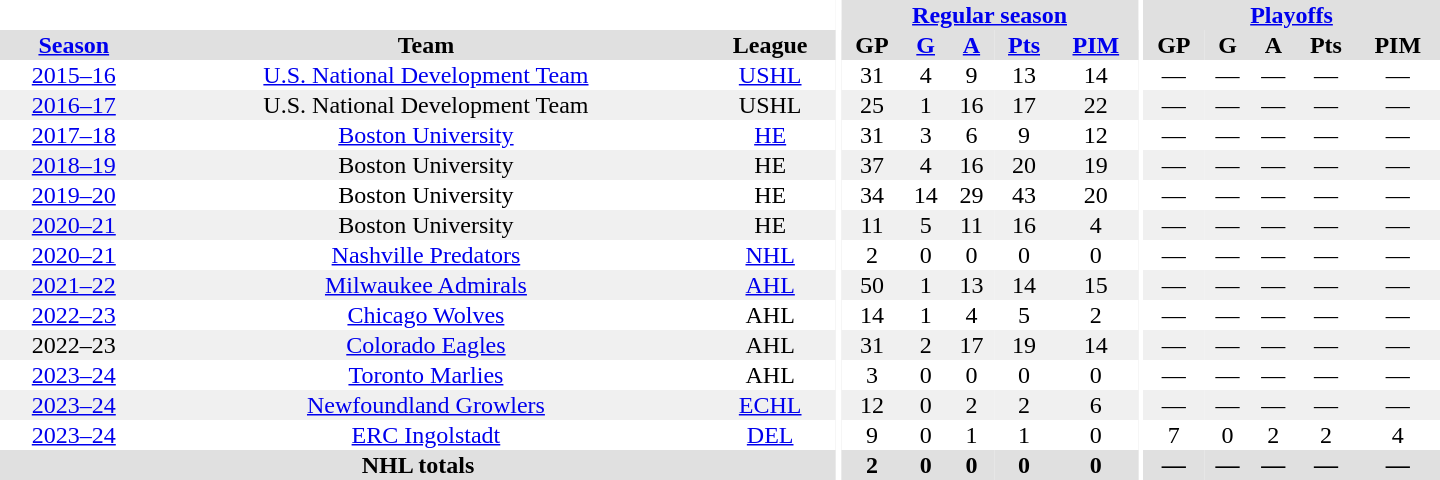<table border="0" cellpadding="1" cellspacing="0" style="text-align:center; width:60em">
<tr style="background:#e0e0e0;">
<th colspan="3" style="background:#fff;"></th>
<th rowspan="99" style="background:#fff;"></th>
<th colspan="5"><a href='#'>Regular season</a></th>
<th rowspan="99" style="background:#fff;"></th>
<th colspan="5"><a href='#'>Playoffs</a></th>
</tr>
<tr style="background:#e0e0e0;">
<th><a href='#'>Season</a></th>
<th>Team</th>
<th>League</th>
<th>GP</th>
<th><a href='#'>G</a></th>
<th><a href='#'>A</a></th>
<th><a href='#'>Pts</a></th>
<th><a href='#'>PIM</a></th>
<th>GP</th>
<th>G</th>
<th>A</th>
<th>Pts</th>
<th>PIM</th>
</tr>
<tr>
<td><a href='#'>2015–16</a></td>
<td><a href='#'>U.S. National Development Team</a></td>
<td><a href='#'>USHL</a></td>
<td>31</td>
<td>4</td>
<td>9</td>
<td>13</td>
<td>14</td>
<td>—</td>
<td>—</td>
<td>—</td>
<td>—</td>
<td>—</td>
</tr>
<tr style="background:#f0f0f0;">
<td><a href='#'>2016–17</a></td>
<td>U.S. National Development Team</td>
<td>USHL</td>
<td>25</td>
<td>1</td>
<td>16</td>
<td>17</td>
<td>22</td>
<td>—</td>
<td>—</td>
<td>—</td>
<td>—</td>
<td>—</td>
</tr>
<tr>
<td><a href='#'>2017–18</a></td>
<td><a href='#'>Boston University</a></td>
<td><a href='#'>HE</a></td>
<td>31</td>
<td>3</td>
<td>6</td>
<td>9</td>
<td>12</td>
<td>—</td>
<td>—</td>
<td>—</td>
<td>—</td>
<td>—</td>
</tr>
<tr style="background:#f0f0f0;">
<td><a href='#'>2018–19</a></td>
<td>Boston University</td>
<td>HE</td>
<td>37</td>
<td>4</td>
<td>16</td>
<td>20</td>
<td>19</td>
<td>—</td>
<td>—</td>
<td>—</td>
<td>—</td>
<td>—</td>
</tr>
<tr>
<td><a href='#'>2019–20</a></td>
<td>Boston University</td>
<td>HE</td>
<td>34</td>
<td>14</td>
<td>29</td>
<td>43</td>
<td>20</td>
<td>—</td>
<td>—</td>
<td>—</td>
<td>—</td>
<td>—</td>
</tr>
<tr style="background:#f0f0f0;">
<td><a href='#'>2020–21</a></td>
<td>Boston University</td>
<td>HE</td>
<td>11</td>
<td>5</td>
<td>11</td>
<td>16</td>
<td>4</td>
<td>—</td>
<td>—</td>
<td>—</td>
<td>—</td>
<td>—</td>
</tr>
<tr>
<td><a href='#'>2020–21</a></td>
<td><a href='#'>Nashville Predators</a></td>
<td><a href='#'>NHL</a></td>
<td>2</td>
<td>0</td>
<td>0</td>
<td>0</td>
<td>0</td>
<td>—</td>
<td>—</td>
<td>—</td>
<td>—</td>
<td>—</td>
</tr>
<tr style="background:#f0f0f0;">
<td><a href='#'>2021–22</a></td>
<td><a href='#'>Milwaukee Admirals</a></td>
<td><a href='#'>AHL</a></td>
<td>50</td>
<td>1</td>
<td>13</td>
<td>14</td>
<td>15</td>
<td>—</td>
<td>—</td>
<td>—</td>
<td>—</td>
<td>—</td>
</tr>
<tr>
<td><a href='#'>2022–23</a></td>
<td><a href='#'>Chicago Wolves</a></td>
<td>AHL</td>
<td>14</td>
<td>1</td>
<td>4</td>
<td>5</td>
<td>2</td>
<td>—</td>
<td>—</td>
<td>—</td>
<td>—</td>
<td>—</td>
</tr>
<tr style="background:#f0f0f0;">
<td>2022–23</td>
<td><a href='#'>Colorado Eagles</a></td>
<td>AHL</td>
<td>31</td>
<td>2</td>
<td>17</td>
<td>19</td>
<td>14</td>
<td>—</td>
<td>—</td>
<td>—</td>
<td>—</td>
<td>—</td>
</tr>
<tr>
<td><a href='#'>2023–24</a></td>
<td><a href='#'>Toronto Marlies</a></td>
<td>AHL</td>
<td>3</td>
<td>0</td>
<td>0</td>
<td>0</td>
<td>0</td>
<td>—</td>
<td>—</td>
<td>—</td>
<td>—</td>
<td>—</td>
</tr>
<tr style="background:#f0f0f0;">
<td><a href='#'>2023–24</a></td>
<td><a href='#'>Newfoundland Growlers</a></td>
<td><a href='#'>ECHL</a></td>
<td>12</td>
<td>0</td>
<td>2</td>
<td>2</td>
<td>6</td>
<td>—</td>
<td>—</td>
<td>—</td>
<td>—</td>
<td>—</td>
</tr>
<tr>
<td><a href='#'>2023–24</a></td>
<td><a href='#'>ERC Ingolstadt</a></td>
<td><a href='#'>DEL</a></td>
<td>9</td>
<td>0</td>
<td>1</td>
<td>1</td>
<td>0</td>
<td>7</td>
<td>0</td>
<td>2</td>
<td>2</td>
<td>4</td>
</tr>
<tr style="background:#e0e0e0;">
<th colspan="3">NHL totals</th>
<th>2</th>
<th>0</th>
<th>0</th>
<th>0</th>
<th>0</th>
<th>—</th>
<th>—</th>
<th>—</th>
<th>—</th>
<th>—</th>
</tr>
</table>
